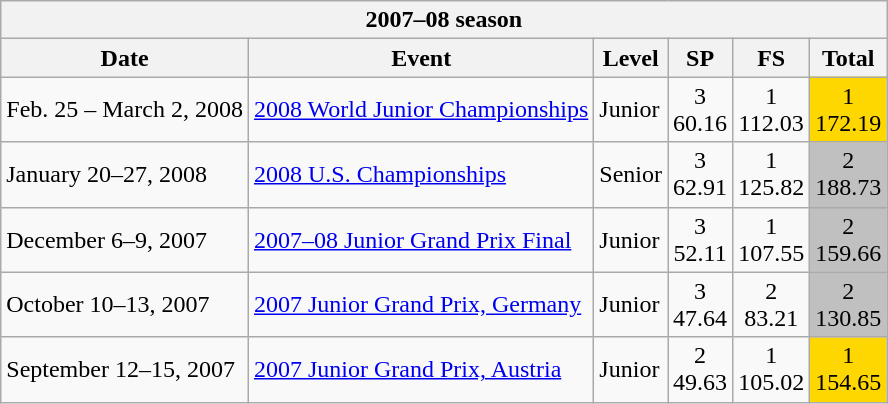<table class="wikitable">
<tr>
<th colspan="6" align="center"><strong>2007–08 season</strong></th>
</tr>
<tr>
<th>Date</th>
<th>Event</th>
<th>Level</th>
<th>SP</th>
<th>FS</th>
<th>Total</th>
</tr>
<tr>
<td>Feb. 25 – March 2, 2008</td>
<td><a href='#'>2008 World Junior Championships</a></td>
<td>Junior</td>
<td align="center">3 <br> 60.16</td>
<td align="center">1 <br> 112.03</td>
<td align="center" bgcolor="gold">1 <br> 172.19</td>
</tr>
<tr>
<td>January 20–27, 2008</td>
<td><a href='#'>2008 U.S. Championships</a></td>
<td>Senior</td>
<td align="center">3 <br> 62.91</td>
<td align="center">1 <br> 125.82</td>
<td align="center" bgcolor="silver">2 <br> 188.73</td>
</tr>
<tr>
<td>December 6–9, 2007</td>
<td><a href='#'>2007–08 Junior Grand Prix Final</a></td>
<td>Junior</td>
<td align="center">3 <br> 52.11</td>
<td align="center">1 <br> 107.55</td>
<td align="center" bgcolor="silver">2 <br> 159.66</td>
</tr>
<tr>
<td>October 10–13, 2007</td>
<td><a href='#'>2007 Junior Grand Prix, Germany</a></td>
<td>Junior</td>
<td align="center">3 <br> 47.64</td>
<td align="center">2 <br> 83.21</td>
<td align="center" bgcolor="silver">2 <br> 130.85</td>
</tr>
<tr>
<td>September 12–15, 2007</td>
<td><a href='#'>2007 Junior Grand Prix, Austria</a></td>
<td>Junior</td>
<td align="center">2 <br> 49.63</td>
<td align="center">1 <br> 105.02</td>
<td align="center" bgcolor="gold">1 <br> 154.65</td>
</tr>
</table>
